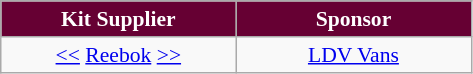<table class="wikitable"  style="text-align:center; font-size:90%; ">
<tr>
<th style="background:#660033;color:#FFFFFF; width:150px;">Kit Supplier</th>
<th style="background:#660033;color:#FFFFFF; width:150px;">Sponsor</th>
</tr>
<tr>
<td><a href='#'><<</a>  <a href='#'>Reebok</a> <a href='#'>>></a></td>
<td><a href='#'>LDV Vans</a></td>
</tr>
</table>
